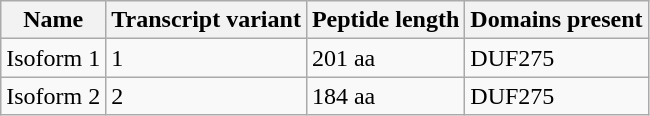<table class="wikitable">
<tr>
<th>Name</th>
<th>Transcript variant</th>
<th>Peptide length</th>
<th>Domains present</th>
</tr>
<tr>
<td>Isoform 1</td>
<td>1</td>
<td>201 aa</td>
<td>DUF275</td>
</tr>
<tr>
<td>Isoform 2</td>
<td>2</td>
<td>184 aa</td>
<td>DUF275</td>
</tr>
</table>
